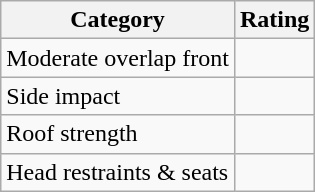<table class="wikitable">
<tr>
<th>Category</th>
<th>Rating</th>
</tr>
<tr>
<td>Moderate overlap front</td>
<td></td>
</tr>
<tr>
<td>Side impact</td>
<td></td>
</tr>
<tr>
<td>Roof strength</td>
<td></td>
</tr>
<tr>
<td>Head restraints & seats</td>
<td></td>
</tr>
</table>
